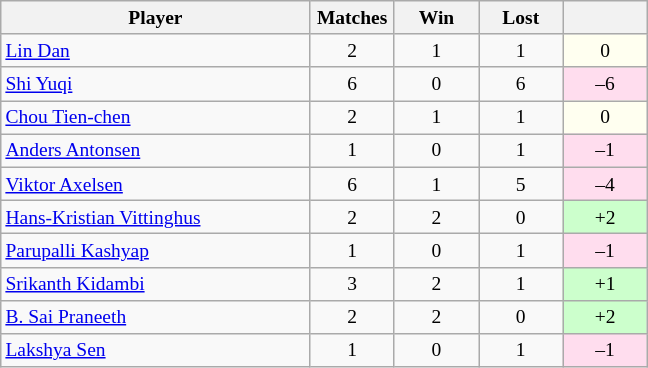<table class=wikitable style="text-align:center; font-size:small">
<tr>
<th width="200">Player</th>
<th width="50">Matches</th>
<th width="50">Win</th>
<th width="50">Lost</th>
<th width="50"></th>
</tr>
<tr>
<td align="left"> <a href='#'>Lin Dan</a></td>
<td>2</td>
<td>1</td>
<td>1</td>
<td bgcolor="#fffff0">0</td>
</tr>
<tr>
<td align="left"> <a href='#'>Shi Yuqi</a></td>
<td>6</td>
<td>0</td>
<td>6</td>
<td bgcolor="#ffddee">–6</td>
</tr>
<tr>
<td align="left"> <a href='#'>Chou Tien-chen</a></td>
<td>2</td>
<td>1</td>
<td>1</td>
<td bgcolor="#fffff0">0</td>
</tr>
<tr>
<td align="left"> <a href='#'>Anders Antonsen</a></td>
<td>1</td>
<td>0</td>
<td>1</td>
<td bgcolor="#ffddee">–1</td>
</tr>
<tr>
<td align="left"> <a href='#'>Viktor Axelsen</a></td>
<td>6</td>
<td>1</td>
<td>5</td>
<td bgcolor="#ffddee">–4</td>
</tr>
<tr>
<td align="left"> <a href='#'>Hans-Kristian Vittinghus</a></td>
<td>2</td>
<td>2</td>
<td>0</td>
<td bgcolor="#ccffcc">+2</td>
</tr>
<tr>
<td align="left"> <a href='#'>Parupalli Kashyap</a></td>
<td>1</td>
<td>0</td>
<td>1</td>
<td bgcolor="#ffddee">–1</td>
</tr>
<tr>
<td align="left"> <a href='#'>Srikanth Kidambi</a></td>
<td>3</td>
<td>2</td>
<td>1</td>
<td bgcolor="#ccffcc">+1</td>
</tr>
<tr>
<td align="left"> <a href='#'>B. Sai Praneeth</a></td>
<td>2</td>
<td>2</td>
<td>0</td>
<td bgcolor="#ccffcc">+2</td>
</tr>
<tr>
<td align="left"> <a href='#'>Lakshya Sen</a></td>
<td>1</td>
<td>0</td>
<td>1</td>
<td bgcolor="#ffddee">–1</td>
</tr>
</table>
